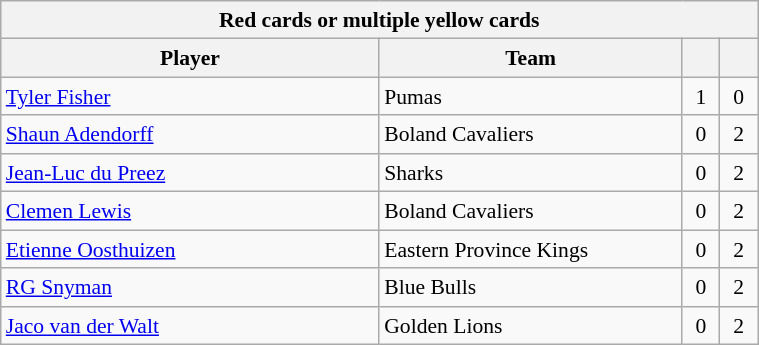<table class="wikitable collapsible sortable" style="text-align:center; line-height:130%; font-size:90%; width:40%;">
<tr>
<th colspan=4>Red cards or multiple yellow cards</th>
</tr>
<tr>
<th style="width:50%;">Player</th>
<th style="width:40%;">Team</th>
<th style="width:5%;"></th>
<th style="width:5%;"><br></th>
</tr>
<tr>
<td style="text-align:left;"><a href='#'>Tyler Fisher</a></td>
<td style="text-align:left;">Pumas</td>
<td>1</td>
<td>0</td>
</tr>
<tr>
<td style="text-align:left;"><a href='#'>Shaun Adendorff</a></td>
<td style="text-align:left;">Boland Cavaliers</td>
<td>0</td>
<td>2</td>
</tr>
<tr>
<td style="text-align:left;"><a href='#'>Jean-Luc du Preez</a></td>
<td style="text-align:left;">Sharks</td>
<td>0</td>
<td>2</td>
</tr>
<tr>
<td style="text-align:left;"><a href='#'>Clemen Lewis</a></td>
<td style="text-align:left;">Boland Cavaliers</td>
<td>0</td>
<td>2</td>
</tr>
<tr>
<td style="text-align:left;"><a href='#'>Etienne Oosthuizen</a></td>
<td style="text-align:left;">Eastern Province Kings</td>
<td>0</td>
<td>2</td>
</tr>
<tr>
<td style="text-align:left;"><a href='#'>RG Snyman</a></td>
<td style="text-align:left;">Blue Bulls</td>
<td>0</td>
<td>2</td>
</tr>
<tr>
<td style="text-align:left;"><a href='#'>Jaco van der Walt</a></td>
<td style="text-align:left;">Golden Lions</td>
<td>0</td>
<td>2</td>
</tr>
</table>
